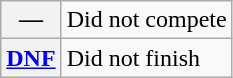<table class="wikitable">
<tr>
<th scope="row">—</th>
<td>Did not compete</td>
</tr>
<tr>
<th scope="row"><a href='#'>DNF</a></th>
<td>Did not finish</td>
</tr>
</table>
